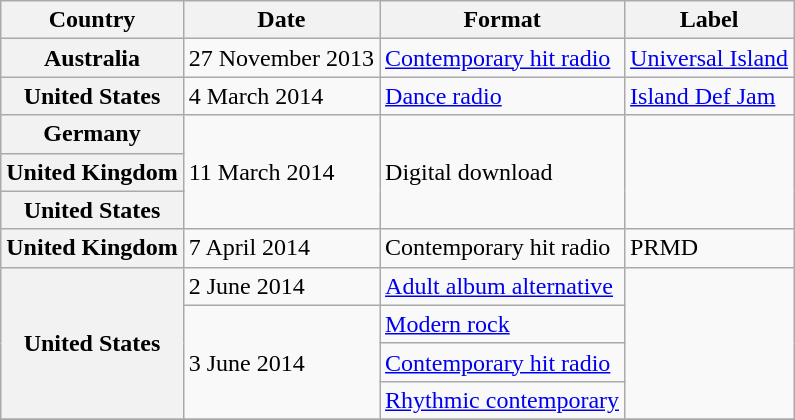<table class="wikitable plainrowheaders">
<tr>
<th scope="col">Country</th>
<th scope="col">Date</th>
<th scope="col">Format</th>
<th scope="col">Label</th>
</tr>
<tr>
<th scope="row">Australia</th>
<td>27 November 2013</td>
<td><a href='#'>Contemporary hit radio</a></td>
<td><a href='#'>Universal Island</a></td>
</tr>
<tr>
<th scope="row">United States</th>
<td>4 March 2014</td>
<td><a href='#'>Dance radio</a></td>
<td><a href='#'>Island Def Jam</a></td>
</tr>
<tr>
<th scope="row">Germany</th>
<td rowspan="3">11 March 2014</td>
<td rowspan="3">Digital download </td>
<td rowspan="3"></td>
</tr>
<tr>
<th scope="row">United Kingdom</th>
</tr>
<tr>
<th scope="row">United States</th>
</tr>
<tr>
<th scope="row">United Kingdom</th>
<td>7 April 2014</td>
<td>Contemporary hit radio</td>
<td>PRMD</td>
</tr>
<tr>
<th scope="row" rowspan="4">United States</th>
<td>2 June 2014</td>
<td><a href='#'>Adult album alternative</a></td>
<td rowspan="4"></td>
</tr>
<tr>
<td rowspan="3">3 June 2014</td>
<td><a href='#'>Modern rock</a></td>
</tr>
<tr>
<td><a href='#'>Contemporary hit radio</a></td>
</tr>
<tr>
<td><a href='#'>Rhythmic contemporary</a></td>
</tr>
<tr>
</tr>
</table>
